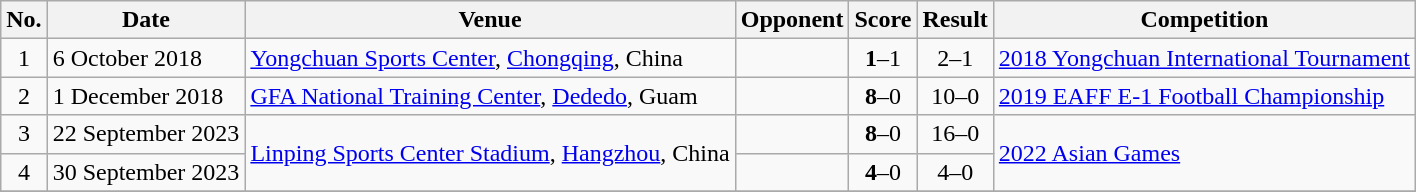<table class="wikitable sortable">
<tr>
<th scope="col">No.</th>
<th scope="col">Date</th>
<th scope="col">Venue</th>
<th scope="col">Opponent</th>
<th scope="col">Score</th>
<th scope="col">Result</th>
<th scope="col">Competition</th>
</tr>
<tr>
<td align="center">1</td>
<td>6 October 2018</td>
<td><a href='#'>Yongchuan Sports Center</a>, <a href='#'>Chongqing</a>, China</td>
<td></td>
<td align="center"><strong>1</strong>–1</td>
<td align="center">2–1</td>
<td><a href='#'>2018 Yongchuan International Tournament</a></td>
</tr>
<tr>
<td align="center">2</td>
<td>1 December 2018</td>
<td><a href='#'>GFA National Training Center</a>, <a href='#'>Dededo</a>, Guam</td>
<td></td>
<td align="center"><strong>8</strong>–0</td>
<td align="center">10–0</td>
<td><a href='#'>2019 EAFF E-1 Football Championship</a></td>
</tr>
<tr>
<td align="center">3</td>
<td>22 September 2023</td>
<td rowspan=2><a href='#'>Linping Sports Center Stadium</a>, <a href='#'>Hangzhou</a>, China</td>
<td></td>
<td align=center><strong>8</strong>–0</td>
<td align=center>16–0</td>
<td rowspan=2><a href='#'>2022 Asian Games</a></td>
</tr>
<tr>
<td align="center">4</td>
<td>30 September 2023</td>
<td></td>
<td align=center><strong>4</strong>–0</td>
<td align=center>4–0</td>
</tr>
<tr>
</tr>
</table>
